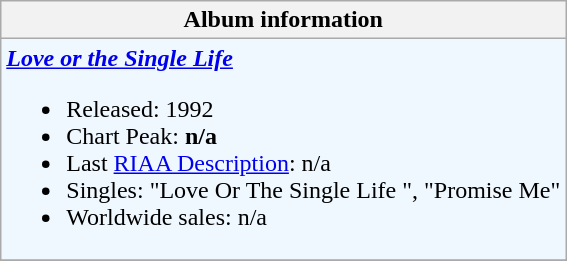<table class="wikitable">
<tr>
<th align="left">Album information</th>
</tr>
<tr bgcolor="#F0F8FF">
<td align="left"><strong><em><a href='#'>Love or the Single Life</a></em></strong> <br><ul><li>Released: 1992</li><li>Chart Peak: <strong>n/a</strong></li><li>Last <a href='#'>RIAA Description</a>: n/a</li><li>Singles: "Love Or The Single Life ", "Promise Me"</li><li>Worldwide sales: n/a</li></ul></td>
</tr>
<tr>
</tr>
</table>
